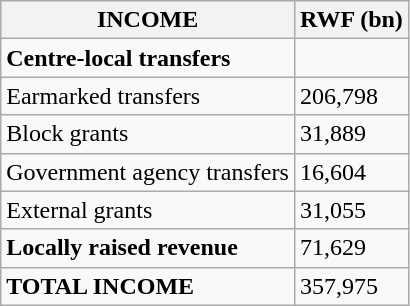<table class="wikitable">
<tr>
<th>INCOME</th>
<th>RWF (bn)</th>
</tr>
<tr>
<td><strong>Centre-local transfers</strong></td>
<td></td>
</tr>
<tr>
<td>Earmarked transfers</td>
<td>206,798</td>
</tr>
<tr>
<td>Block grants</td>
<td>31,889</td>
</tr>
<tr>
<td>Government agency transfers</td>
<td>16,604</td>
</tr>
<tr>
<td>External grants</td>
<td>31,055</td>
</tr>
<tr>
<td><strong>Locally raised revenue</strong></td>
<td>71,629</td>
</tr>
<tr>
<td><strong>TOTAL INCOME</strong></td>
<td>357,975</td>
</tr>
</table>
